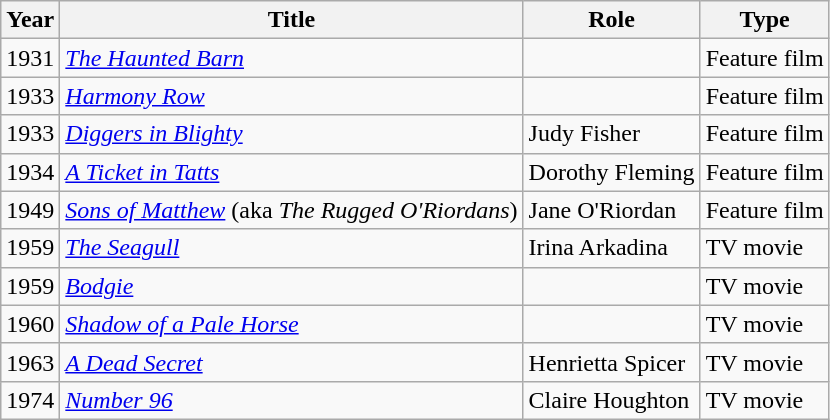<table class="wikitable">
<tr>
<th>Year</th>
<th>Title</th>
<th>Role</th>
<th>Type</th>
</tr>
<tr>
<td>1931</td>
<td><em><a href='#'>The Haunted Barn</a></em></td>
<td></td>
<td>Feature film</td>
</tr>
<tr>
<td>1933</td>
<td><em><a href='#'>Harmony Row</a></em></td>
<td></td>
<td>Feature film</td>
</tr>
<tr>
<td>1933</td>
<td><em><a href='#'>Diggers in Blighty</a></em></td>
<td>Judy Fisher</td>
<td>Feature film</td>
</tr>
<tr>
<td>1934</td>
<td><em><a href='#'>A Ticket in Tatts</a></em></td>
<td>Dorothy Fleming</td>
<td>Feature film</td>
</tr>
<tr>
<td>1949</td>
<td><em><a href='#'>Sons of Matthew</a></em> (aka <em>The Rugged O'Riordans</em>)</td>
<td>Jane O'Riordan</td>
<td>Feature film</td>
</tr>
<tr>
<td>1959</td>
<td><em><a href='#'>The Seagull</a></em></td>
<td>Irina Arkadina</td>
<td>TV movie</td>
</tr>
<tr>
<td>1959</td>
<td><em><a href='#'>Bodgie</a></em></td>
<td></td>
<td>TV movie</td>
</tr>
<tr>
<td>1960</td>
<td><em><a href='#'>Shadow of a Pale Horse</a></em></td>
<td></td>
<td>TV movie</td>
</tr>
<tr>
<td>1963</td>
<td><em><a href='#'>A Dead Secret</a></em></td>
<td>Henrietta Spicer</td>
<td>TV movie</td>
</tr>
<tr>
<td>1974</td>
<td><em><a href='#'>Number 96</a></em></td>
<td>Claire Houghton</td>
<td>TV movie</td>
</tr>
</table>
